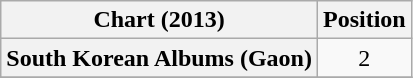<table class="wikitable plainrowheaders" style="text-align:center;">
<tr>
<th scope="col">Chart (2013)</th>
<th scope="col">Position</th>
</tr>
<tr>
<th scope="row">South Korean Albums (Gaon)</th>
<td>2</td>
</tr>
<tr>
</tr>
</table>
